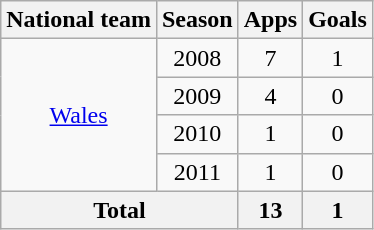<table class="wikitable" style="text-align: center;">
<tr>
<th>National team</th>
<th>Season</th>
<th>Apps</th>
<th>Goals</th>
</tr>
<tr>
<td rowspan="4"><a href='#'>Wales</a></td>
<td>2008</td>
<td>7</td>
<td>1</td>
</tr>
<tr>
<td>2009</td>
<td>4</td>
<td>0</td>
</tr>
<tr>
<td>2010</td>
<td>1</td>
<td>0</td>
</tr>
<tr>
<td>2011</td>
<td>1</td>
<td>0</td>
</tr>
<tr>
<th colspan="2">Total</th>
<th>13</th>
<th>1</th>
</tr>
</table>
